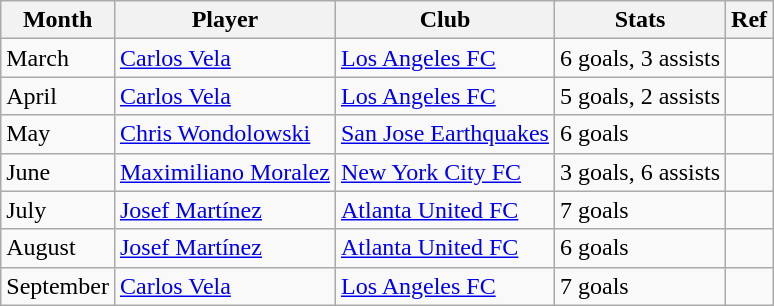<table class="wikitable">
<tr>
<th>Month</th>
<th>Player</th>
<th>Club</th>
<th>Stats</th>
<th>Ref</th>
</tr>
<tr>
<td>March</td>
<td> <a href='#'>Carlos Vela</a></td>
<td><a href='#'>Los Angeles FC</a></td>
<td>6 goals, 3 assists</td>
<td align=center></td>
</tr>
<tr>
<td>April</td>
<td> <a href='#'>Carlos Vela</a></td>
<td><a href='#'>Los Angeles FC</a></td>
<td>5 goals, 2 assists</td>
<td align=center></td>
</tr>
<tr>
<td>May</td>
<td> <a href='#'>Chris Wondolowski</a></td>
<td><a href='#'>San Jose Earthquakes</a></td>
<td>6 goals</td>
<td align=center></td>
</tr>
<tr>
<td>June</td>
<td> <a href='#'>Maximiliano Moralez</a></td>
<td><a href='#'>New York City FC</a></td>
<td>3 goals, 6 assists</td>
<td align=center></td>
</tr>
<tr>
<td>July</td>
<td> <a href='#'>Josef Martínez</a></td>
<td><a href='#'>Atlanta United FC</a></td>
<td>7 goals</td>
<td align=center></td>
</tr>
<tr>
<td>August</td>
<td> <a href='#'>Josef Martínez</a></td>
<td><a href='#'>Atlanta United FC</a></td>
<td>6 goals</td>
<td align=center></td>
</tr>
<tr>
<td>September</td>
<td> <a href='#'>Carlos Vela</a></td>
<td><a href='#'>Los Angeles FC</a></td>
<td>7 goals</td>
<td align=center></td>
</tr>
</table>
